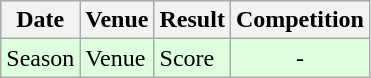<table class="wikitable">
<tr>
<th>Date</th>
<th>Venue</th>
<th>Result</th>
<th>Competition</th>
</tr>
<tr style="background: #ddffdd;">
<td>Season</td>
<td>Venue</td>
<td>Score</td>
<td align="center">-</td>
</tr>
</table>
